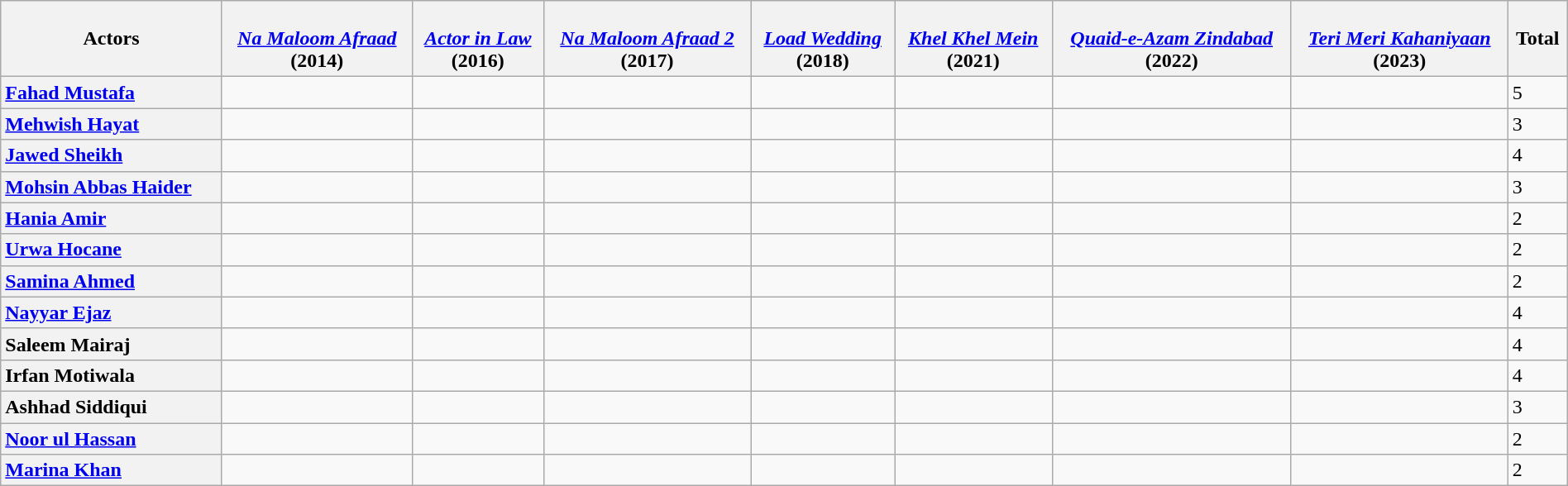<table class="wikitable sortable" width=100% style="text-align:left;">
<tr style="vertical-align:top;">
<th scope="col"><br>Actors</th>
<th scope="col"><br><em><a href='#'>Na Maloom Afraad</a></em> <br>(2014)</th>
<th scope="col"><br><em><a href='#'>Actor in Law</a></em><br>(2016)</th>
<th scope="col"><br><em><a href='#'>Na Maloom Afraad 2</a></em><br>(2017)</th>
<th scope="col"><br><em><a href='#'>Load Wedding</a></em><br>(2018)</th>
<th scope="col"><br><em><a href='#'>Khel Khel Mein</a></em><br>(2021)</th>
<th scope="col"><br><em><a href='#'>Quaid-e-Azam Zindabad</a></em><br>(2022)</th>
<th scope="col"><br><em><a href='#'>Teri Meri Kahaniyaan</a></em><br>(2023)</th>
<th scope="col"><br>Total</th>
</tr>
<tr>
<th scope="row" style="text-align:left"><a href='#'>Fahad Mustafa</a></th>
<td></td>
<td></td>
<td></td>
<td></td>
<td></td>
<td></td>
<td></td>
<td>5</td>
</tr>
<tr>
<th scope="row" style="text-align:left"><a href='#'>Mehwish Hayat</a></th>
<td></td>
<td></td>
<td></td>
<td></td>
<td></td>
<td></td>
<td></td>
<td>3</td>
</tr>
<tr>
<th scope="row" style="text-align:left"><a href='#'>Jawed Sheikh</a></th>
<td></td>
<td></td>
<td></td>
<td></td>
<td></td>
<td></td>
<td></td>
<td>4</td>
</tr>
<tr>
<th scope="row" style="text-align:left"><a href='#'>Mohsin Abbas Haider</a></th>
<td></td>
<td></td>
<td></td>
<td></td>
<td></td>
<td></td>
<td></td>
<td>3</td>
</tr>
<tr>
<th scope="row" style="text-align:left"><a href='#'>Hania Amir</a></th>
<td></td>
<td></td>
<td></td>
<td></td>
<td></td>
<td></td>
<td></td>
<td>2</td>
</tr>
<tr>
<th scope="row" style="text-align:left"><a href='#'>Urwa Hocane</a></th>
<td></td>
<td></td>
<td></td>
<td></td>
<td></td>
<td></td>
<td></td>
<td>2</td>
</tr>
<tr>
<th scope="row" style="text-align:left"><a href='#'>Samina Ahmed</a></th>
<td></td>
<td></td>
<td></td>
<td></td>
<td></td>
<td></td>
<td></td>
<td>2</td>
</tr>
<tr>
<th scope="row" style="text-align:left"><a href='#'>Nayyar Ejaz</a></th>
<td></td>
<td></td>
<td></td>
<td></td>
<td></td>
<td></td>
<td></td>
<td>4</td>
</tr>
<tr>
<th scope="row" style="text-align:left">Saleem Mairaj</th>
<td></td>
<td></td>
<td></td>
<td></td>
<td></td>
<td></td>
<td></td>
<td>4</td>
</tr>
<tr>
<th scope="row" style="text-align:left">Irfan Motiwala</th>
<td></td>
<td></td>
<td></td>
<td></td>
<td></td>
<td></td>
<td></td>
<td>4</td>
</tr>
<tr>
<th scope="row" style="text-align:left">Ashhad Siddiqui</th>
<td></td>
<td></td>
<td></td>
<td></td>
<td></td>
<td></td>
<td></td>
<td>3</td>
</tr>
<tr>
<th scope="row" style="text-align:left"><a href='#'>Noor ul Hassan</a></th>
<td></td>
<td></td>
<td></td>
<td></td>
<td></td>
<td></td>
<td></td>
<td>2</td>
</tr>
<tr>
<th scope="row" style="text-align:left"><a href='#'>Marina Khan</a></th>
<td></td>
<td></td>
<td></td>
<td></td>
<td></td>
<td></td>
<td></td>
<td>2</td>
</tr>
</table>
